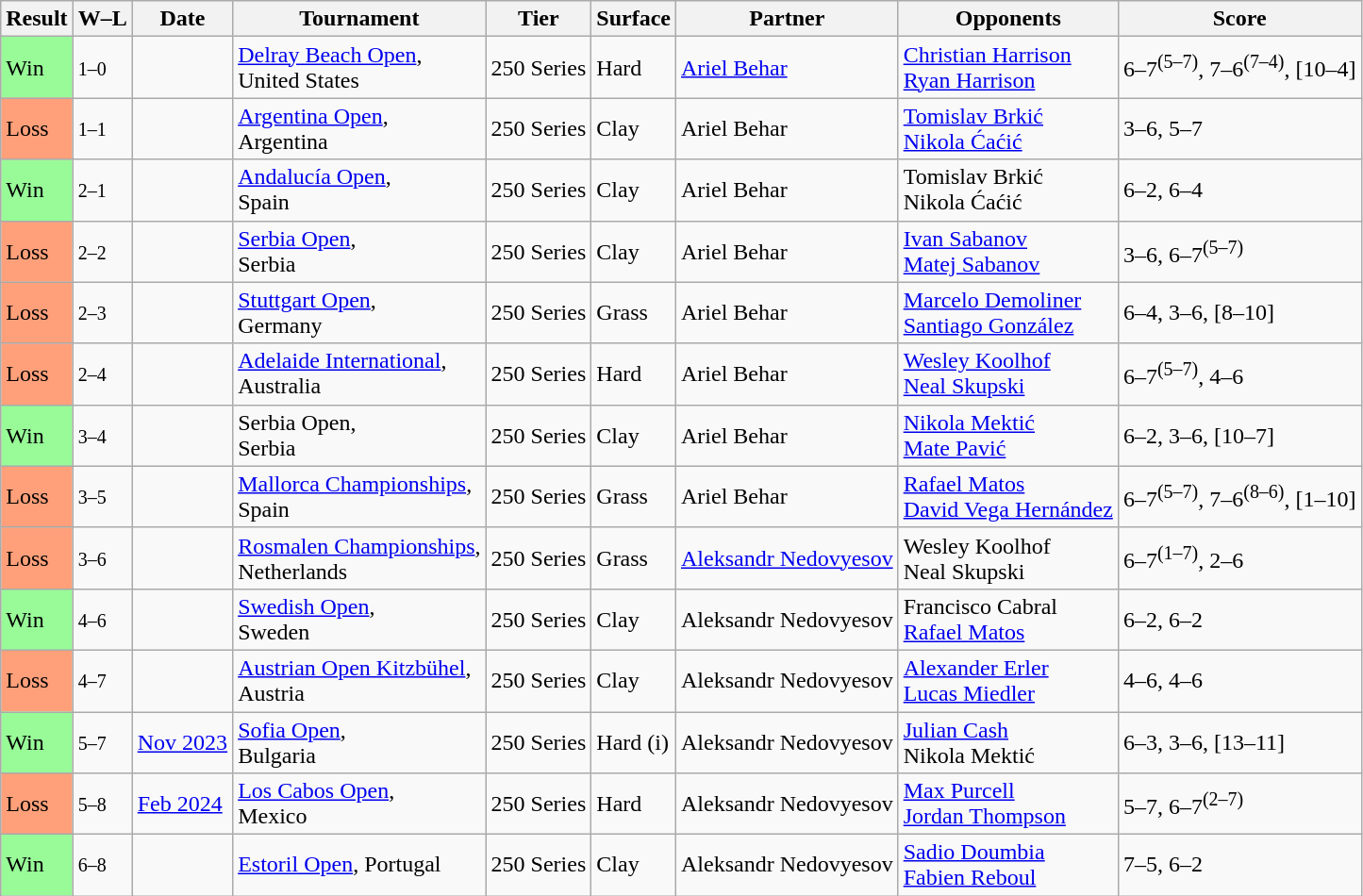<table class="sortable wikitable">
<tr>
<th>Result</th>
<th class="unsortable">W–L</th>
<th>Date</th>
<th>Tournament</th>
<th>Tier</th>
<th>Surface</th>
<th>Partner</th>
<th>Opponents</th>
<th class="unsortable">Score</th>
</tr>
<tr>
<td bgcolor=98FB98>Win</td>
<td><small>1–0</small></td>
<td><a href='#'></a></td>
<td><a href='#'>Delray Beach Open</a>,<br>United States</td>
<td>250 Series</td>
<td>Hard</td>
<td> <a href='#'>Ariel Behar</a></td>
<td> <a href='#'>Christian Harrison</a><br> <a href='#'>Ryan Harrison</a></td>
<td>6–7<sup>(5–7)</sup>, 7–6<sup>(7–4)</sup>, [10–4]</td>
</tr>
<tr>
<td bgcolor=FFA07A>Loss</td>
<td><small>1–1</small></td>
<td><a href='#'></a></td>
<td><a href='#'>Argentina Open</a>,<br>Argentina</td>
<td>250 Series</td>
<td>Clay</td>
<td> Ariel Behar</td>
<td> <a href='#'>Tomislav Brkić</a><br> <a href='#'>Nikola Ćaćić</a></td>
<td>3–6, 5–7</td>
</tr>
<tr>
<td bgcolor=98FB98>Win</td>
<td><small>2–1</small></td>
<td><a href='#'></a></td>
<td><a href='#'>Andalucía Open</a>,<br>Spain</td>
<td>250 Series</td>
<td>Clay</td>
<td> Ariel Behar</td>
<td> Tomislav Brkić<br> Nikola Ćaćić</td>
<td>6–2, 6–4</td>
</tr>
<tr>
<td bgcolor=FFA07A>Loss</td>
<td><small>2–2</small></td>
<td><a href='#'></a></td>
<td><a href='#'>Serbia Open</a>,<br>Serbia</td>
<td>250 Series</td>
<td>Clay</td>
<td> Ariel Behar</td>
<td> <a href='#'>Ivan Sabanov</a><br> <a href='#'>Matej Sabanov</a></td>
<td>3–6, 6–7<sup>(5–7)</sup></td>
</tr>
<tr>
<td bgcolor=FFA07A>Loss</td>
<td><small>2–3</small></td>
<td><a href='#'></a></td>
<td><a href='#'>Stuttgart Open</a>,<br>Germany</td>
<td>250 Series</td>
<td>Grass</td>
<td> Ariel Behar</td>
<td> <a href='#'>Marcelo Demoliner</a><br> <a href='#'>Santiago González</a></td>
<td>6–4, 3–6, [8–10]</td>
</tr>
<tr>
<td bgcolor=FFA07A>Loss</td>
<td><small>2–4</small></td>
<td><a href='#'></a></td>
<td><a href='#'>Adelaide International</a>,<br>Australia</td>
<td>250 Series</td>
<td>Hard</td>
<td> Ariel Behar</td>
<td> <a href='#'>Wesley Koolhof</a><br> <a href='#'>Neal Skupski</a></td>
<td>6–7<sup>(5–7)</sup>, 4–6</td>
</tr>
<tr>
<td bgcolor=98FB98>Win</td>
<td><small>3–4</small></td>
<td><a href='#'></a></td>
<td>Serbia Open,<br>Serbia</td>
<td>250 Series</td>
<td>Clay</td>
<td> Ariel Behar</td>
<td> <a href='#'>Nikola Mektić</a><br> <a href='#'>Mate Pavić</a></td>
<td>6–2, 3–6, [10–7]</td>
</tr>
<tr>
<td bgcolor=FFA07A>Loss</td>
<td><small>3–5</small></td>
<td><a href='#'></a></td>
<td><a href='#'>Mallorca Championships</a>,<br>Spain</td>
<td>250 Series</td>
<td>Grass</td>
<td> Ariel Behar</td>
<td> <a href='#'>Rafael Matos</a><br> <a href='#'>David Vega Hernández</a></td>
<td>6–7<sup>(5–7)</sup>, 7–6<sup>(8–6)</sup>, [1–10]</td>
</tr>
<tr>
<td bgcolor=FFA07A>Loss</td>
<td><small>3–6</small></td>
<td><a href='#'></a></td>
<td><a href='#'>Rosmalen Championships</a>,<br>Netherlands</td>
<td>250 Series</td>
<td>Grass</td>
<td> <a href='#'>Aleksandr Nedovyesov</a></td>
<td> Wesley Koolhof<br> Neal Skupski</td>
<td>6–7<sup>(1–7)</sup>, 2–6</td>
</tr>
<tr>
<td bgcolor=98FB98>Win</td>
<td><small>4–6</small></td>
<td><a href='#'></a></td>
<td><a href='#'>Swedish Open</a>,<br>Sweden</td>
<td>250 Series</td>
<td>Clay</td>
<td> Aleksandr Nedovyesov</td>
<td> Francisco Cabral<br> <a href='#'>Rafael Matos</a></td>
<td>6–2, 6–2</td>
</tr>
<tr>
<td bgcolor=FFA07A>Loss</td>
<td><small>4–7</small></td>
<td><a href='#'></a></td>
<td><a href='#'>Austrian Open Kitzbühel</a>,<br>Austria</td>
<td>250 Series</td>
<td>Clay</td>
<td> Aleksandr Nedovyesov</td>
<td> <a href='#'>Alexander Erler</a><br> <a href='#'>Lucas Miedler</a></td>
<td>4–6, 4–6</td>
</tr>
<tr>
<td bgcolor=98FB98>Win</td>
<td><small>5–7</small></td>
<td><a href='#'>Nov 2023</a></td>
<td><a href='#'>Sofia Open</a>,<br>Bulgaria</td>
<td>250 Series</td>
<td>Hard (i)</td>
<td> Aleksandr Nedovyesov</td>
<td> <a href='#'>Julian Cash</a><br> Nikola Mektić</td>
<td>6–3, 3–6, [13–11]</td>
</tr>
<tr>
<td bgcolor=FFA07A>Loss</td>
<td><small>5–8</small></td>
<td><a href='#'>Feb 2024</a></td>
<td><a href='#'>Los Cabos Open</a>,<br>Mexico</td>
<td>250 Series</td>
<td>Hard</td>
<td> Aleksandr Nedovyesov</td>
<td> <a href='#'>Max Purcell</a> <br> <a href='#'>Jordan Thompson</a></td>
<td>5–7, 6–7<sup>(2–7)</sup></td>
</tr>
<tr>
<td bgcolor=98FB98>Win</td>
<td><small>6–8</small></td>
<td><a href='#'></a></td>
<td><a href='#'>Estoril Open</a>, Portugal</td>
<td>250 Series</td>
<td>Clay</td>
<td> Aleksandr Nedovyesov</td>
<td> <a href='#'>Sadio Doumbia</a><br> <a href='#'>Fabien Reboul</a></td>
<td>7–5, 6–2</td>
</tr>
</table>
